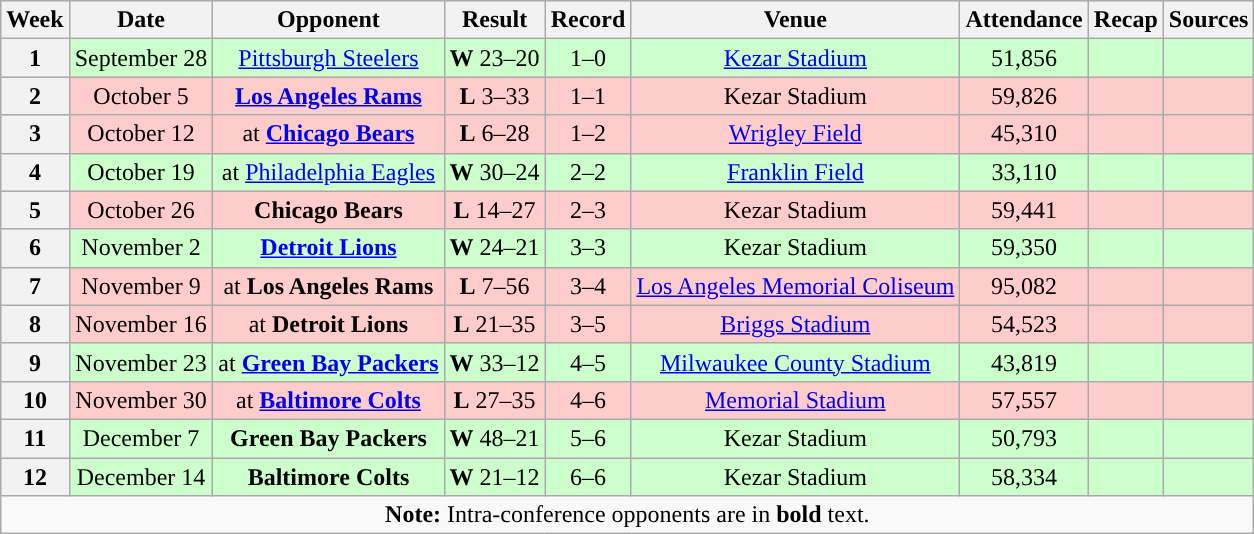<table class="wikitable" style="text-align:center">
<tr>
<th>Week</th>
<th>Date</th>
<th>Opponent</th>
<th>Result</th>
<th>Record</th>
<th>Venue</th>
<th>Attendance</th>
<th>Recap</th>
<th>Sources</th>
</tr>
<tr style="background:#cfc">
<th>1</th>
<td>September 28</td>
<td><a href='#'>Pittsburgh Steelers</a></td>
<td><strong>W</strong> 23–20</td>
<td>1–0</td>
<td><a href='#'>Kezar Stadium</a></td>
<td>51,856</td>
<td></td>
<td></td>
</tr>
<tr style="background:#fcc">
<th>2</th>
<td>October 5</td>
<td><strong><a href='#'>Los Angeles Rams</a></strong></td>
<td><strong>L</strong> 3–33</td>
<td>1–1</td>
<td>Kezar Stadium</td>
<td>59,826</td>
<td></td>
<td></td>
</tr>
<tr style="background:#fcc">
<th>3</th>
<td>October 12</td>
<td>at  <strong><a href='#'>Chicago Bears</a></strong></td>
<td><strong>L</strong> 6–28</td>
<td>1–2</td>
<td><a href='#'>Wrigley Field</a></td>
<td>45,310</td>
<td></td>
<td></td>
</tr>
<tr style="background:#cfc">
<th>4</th>
<td>October 19</td>
<td>at <a href='#'>Philadelphia Eagles</a></td>
<td><strong>W</strong> 30–24</td>
<td>2–2</td>
<td><a href='#'>Franklin Field</a></td>
<td>33,110</td>
<td></td>
<td></td>
</tr>
<tr style="background:#fcc">
<th>5</th>
<td>October 26</td>
<td><strong>Chicago Bears</strong></td>
<td><strong>L</strong> 14–27</td>
<td>2–3</td>
<td>Kezar Stadium</td>
<td>59,441</td>
<td></td>
<td></td>
</tr>
<tr style="background:#cfc">
<th>6</th>
<td>November 2</td>
<td><strong><a href='#'>Detroit Lions</a></strong></td>
<td><strong>W</strong> 24–21</td>
<td>3–3</td>
<td>Kezar Stadium</td>
<td>59,350</td>
<td></td>
<td></td>
</tr>
<tr style="background:#fcc">
<th>7</th>
<td>November 9</td>
<td>at  <strong>Los Angeles Rams</strong></td>
<td><strong>L</strong> 7–56</td>
<td>3–4</td>
<td><a href='#'>Los Angeles Memorial Coliseum</a></td>
<td>95,082</td>
<td></td>
<td></td>
</tr>
<tr style="background:#fcc">
<th>8</th>
<td>November 16</td>
<td>at <strong>Detroit Lions</strong></td>
<td><strong>L</strong> 21–35</td>
<td>3–5</td>
<td><a href='#'>Briggs Stadium</a></td>
<td>54,523</td>
<td></td>
<td></td>
</tr>
<tr style="background:#cfc">
<th>9</th>
<td>November 23</td>
<td>at  <strong><a href='#'>Green Bay Packers</a></strong></td>
<td><strong>W</strong> 33–12</td>
<td>4–5</td>
<td><a href='#'>Milwaukee County Stadium</a></td>
<td>43,819</td>
<td></td>
<td></td>
</tr>
<tr style="background:#fcc">
<th>10</th>
<td>November 30</td>
<td>at <strong><a href='#'>Baltimore Colts</a></strong></td>
<td><strong>L</strong> 27–35</td>
<td>4–6</td>
<td><a href='#'>Memorial Stadium</a></td>
<td>57,557</td>
<td></td>
<td></td>
</tr>
<tr style="background:#cfc">
<th>11</th>
<td>December 7</td>
<td><strong>Green Bay Packers</strong></td>
<td><strong>W</strong> 48–21</td>
<td>5–6</td>
<td>Kezar Stadium</td>
<td>50,793</td>
<td></td>
<td></td>
</tr>
<tr style="background:#cfc">
<th>12</th>
<td>December 14</td>
<td><strong>Baltimore Colts</strong></td>
<td><strong>W</strong> 21–12</td>
<td>6–6</td>
<td>Kezar Stadium</td>
<td>58,334</td>
<td></td>
<td></td>
</tr>
<tr>
<td colspan="10"><strong>Note:</strong> Intra-conference opponents are in <strong>bold</strong> text.</td>
</tr>
</table>
